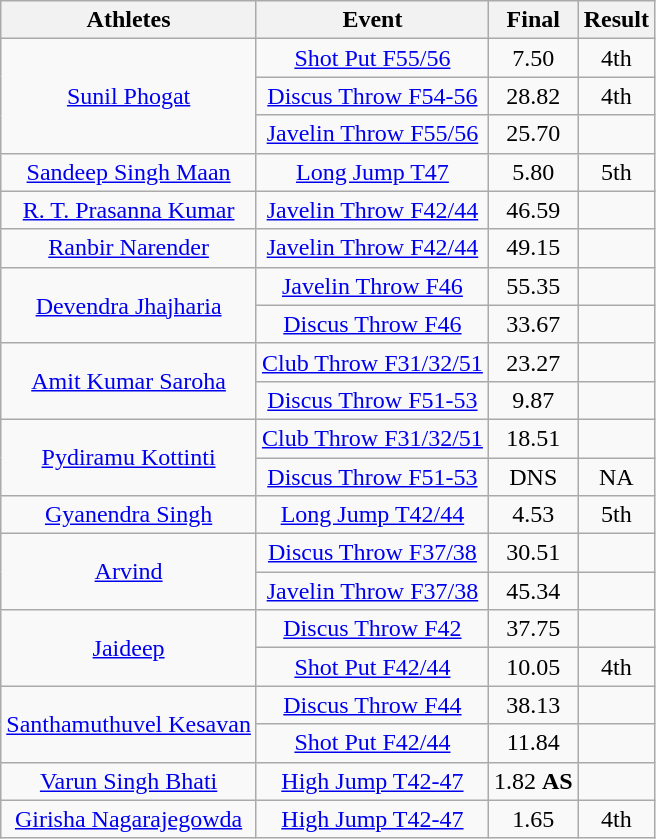<table class="wikitable" style="text-align:center;">
<tr>
<th>Athletes</th>
<th>Event</th>
<th>Final</th>
<th>Result</th>
</tr>
<tr>
<td rowspan="3"><a href='#'>Sunil Phogat</a></td>
<td><a href='#'>Shot Put F55/56</a></td>
<td>7.50</td>
<td>4th</td>
</tr>
<tr>
<td><a href='#'>Discus Throw F54-56</a></td>
<td>28.82</td>
<td>4th</td>
</tr>
<tr>
<td><a href='#'>Javelin Throw F55/56</a></td>
<td>25.70</td>
<td></td>
</tr>
<tr>
<td><a href='#'>Sandeep Singh Maan</a></td>
<td><a href='#'>Long Jump T47</a></td>
<td>5.80</td>
<td>5th</td>
</tr>
<tr>
<td><a href='#'>R. T. Prasanna Kumar</a></td>
<td><a href='#'>Javelin Throw F42/44</a></td>
<td>46.59</td>
<td></td>
</tr>
<tr>
<td><a href='#'>Ranbir Narender</a></td>
<td><a href='#'>Javelin Throw F42/44</a></td>
<td>49.15</td>
<td></td>
</tr>
<tr>
<td rowspan="2"><a href='#'>Devendra Jhajharia</a></td>
<td><a href='#'>Javelin Throw F46</a></td>
<td>55.35</td>
<td></td>
</tr>
<tr>
<td><a href='#'>Discus Throw F46</a></td>
<td>33.67</td>
<td></td>
</tr>
<tr>
<td rowspan="2"><a href='#'>Amit Kumar Saroha</a></td>
<td><a href='#'>Club Throw F31/32/51</a></td>
<td>23.27</td>
<td></td>
</tr>
<tr>
<td><a href='#'>Discus Throw F51-53</a></td>
<td>9.87</td>
<td></td>
</tr>
<tr>
<td rowspan="2"><a href='#'>Pydiramu Kottinti</a></td>
<td><a href='#'>Club Throw F31/32/51</a></td>
<td>18.51</td>
<td></td>
</tr>
<tr>
<td><a href='#'>Discus Throw F51-53</a></td>
<td>DNS</td>
<td>NA</td>
</tr>
<tr>
<td><a href='#'>Gyanendra Singh</a></td>
<td><a href='#'>Long Jump T42/44</a></td>
<td>4.53</td>
<td>5th</td>
</tr>
<tr>
<td rowspan="2"><a href='#'>Arvind</a></td>
<td><a href='#'>Discus Throw F37/38</a></td>
<td>30.51</td>
<td></td>
</tr>
<tr>
<td><a href='#'>Javelin Throw F37/38</a></td>
<td>45.34</td>
<td></td>
</tr>
<tr>
<td rowspan="2"><a href='#'>Jaideep</a></td>
<td><a href='#'>Discus Throw F42</a></td>
<td>37.75</td>
<td></td>
</tr>
<tr>
<td><a href='#'>Shot Put F42/44</a></td>
<td>10.05</td>
<td>4th</td>
</tr>
<tr>
<td rowspan="2"><a href='#'>Santhamuthuvel Kesavan</a></td>
<td><a href='#'>Discus Throw F44</a></td>
<td>38.13</td>
<td></td>
</tr>
<tr>
<td><a href='#'>Shot Put F42/44</a></td>
<td>11.84</td>
<td></td>
</tr>
<tr>
<td><a href='#'>Varun Singh Bhati</a></td>
<td><a href='#'>High Jump T42-47</a></td>
<td>1.82 <strong>AS</strong></td>
<td></td>
</tr>
<tr>
<td><a href='#'>Girisha Nagarajegowda</a></td>
<td><a href='#'>High Jump T42-47</a></td>
<td>1.65</td>
<td>4th</td>
</tr>
</table>
